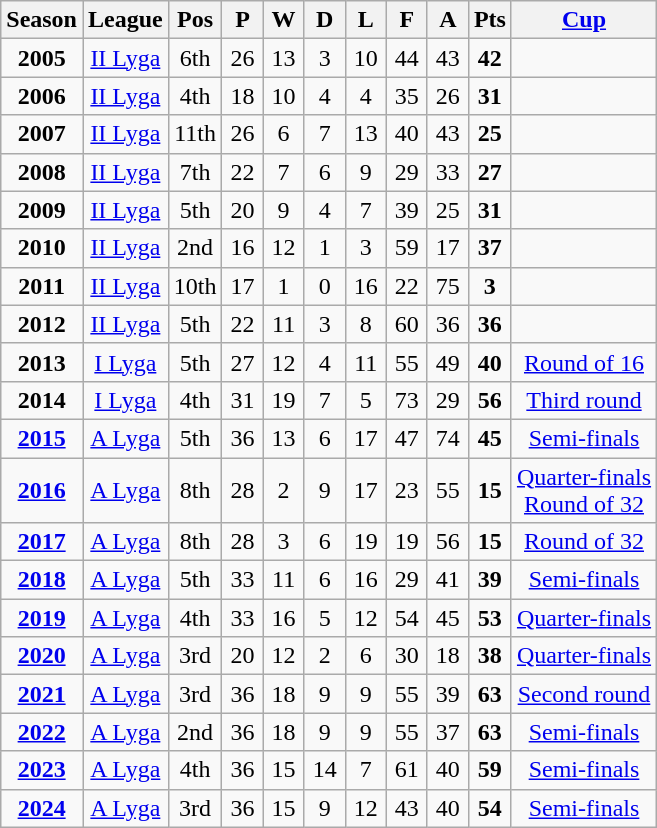<table class="wikitable" style="text-align:center">
<tr>
<th width=40>Season</th>
<th>League</th>
<th>Pos</th>
<th width=20>P</th>
<th width=20>W</th>
<th width=20>D</th>
<th width=20>L</th>
<th width=20>F</th>
<th width=20>A</th>
<th width=20>Pts</th>
<th><a href='#'>Cup</a></th>
</tr>
<tr>
<td><strong>2005</strong></td>
<td><a href='#'>II Lyga</a></td>
<td>6th</td>
<td>26</td>
<td>13</td>
<td>3</td>
<td>10</td>
<td>44</td>
<td>43</td>
<td><strong>42</strong></td>
<td></td>
</tr>
<tr>
<td><strong>2006</strong></td>
<td><a href='#'>II Lyga</a></td>
<td>4th</td>
<td>18</td>
<td>10</td>
<td>4</td>
<td>4</td>
<td>35</td>
<td>26</td>
<td><strong>31</strong></td>
<td></td>
</tr>
<tr>
<td><strong>2007</strong></td>
<td><a href='#'>II Lyga</a></td>
<td>11th</td>
<td>26</td>
<td>6</td>
<td>7</td>
<td>13</td>
<td>40</td>
<td>43</td>
<td><strong>25</strong></td>
<td></td>
</tr>
<tr>
<td><strong>2008</strong></td>
<td><a href='#'>II Lyga</a></td>
<td>7th</td>
<td>22</td>
<td>7</td>
<td>6</td>
<td>9</td>
<td>29</td>
<td>33</td>
<td><strong>27</strong></td>
<td></td>
</tr>
<tr>
<td><strong>2009</strong></td>
<td><a href='#'>II Lyga</a></td>
<td>5th</td>
<td>20</td>
<td>9</td>
<td>4</td>
<td>7</td>
<td>39</td>
<td>25</td>
<td><strong>31</strong></td>
<td></td>
</tr>
<tr>
<td><strong>2010</strong></td>
<td><a href='#'>II Lyga</a></td>
<td>2nd</td>
<td>16</td>
<td>12</td>
<td>1</td>
<td>3</td>
<td>59</td>
<td>17</td>
<td><strong>37</strong></td>
<td></td>
</tr>
<tr>
<td><strong>2011</strong></td>
<td><a href='#'>II Lyga</a></td>
<td>10th</td>
<td>17</td>
<td>1</td>
<td>0</td>
<td>16</td>
<td>22</td>
<td>75</td>
<td><strong>3</strong></td>
<td></td>
</tr>
<tr>
<td><strong>2012</strong></td>
<td><a href='#'>II Lyga</a></td>
<td>5th</td>
<td>22</td>
<td>11</td>
<td>3</td>
<td>8</td>
<td>60</td>
<td>36</td>
<td><strong>36</strong></td>
<td></td>
</tr>
<tr>
<td><strong>2013</strong></td>
<td><a href='#'>I Lyga</a></td>
<td>5th</td>
<td>27</td>
<td>12</td>
<td>4</td>
<td>11</td>
<td>55</td>
<td>49</td>
<td><strong>40</strong></td>
<td><a href='#'>Round of 16</a></td>
</tr>
<tr>
<td><strong>2014</strong></td>
<td><a href='#'>I Lyga</a></td>
<td>4th</td>
<td>31</td>
<td>19</td>
<td>7</td>
<td>5</td>
<td>73</td>
<td>29</td>
<td><strong>56</strong></td>
<td><a href='#'>Third round</a></td>
</tr>
<tr>
<td><strong><a href='#'>2015</a></strong></td>
<td><a href='#'>A Lyga</a></td>
<td>5th</td>
<td>36</td>
<td>13</td>
<td>6</td>
<td>17</td>
<td>47</td>
<td>74</td>
<td><strong>45</strong></td>
<td><a href='#'>Semi-finals</a></td>
</tr>
<tr>
<td><strong><a href='#'>2016</a></strong></td>
<td><a href='#'>A Lyga</a></td>
<td>8th</td>
<td>28</td>
<td>2</td>
<td>9</td>
<td>17</td>
<td>23</td>
<td>55</td>
<td><strong>15</strong></td>
<td><a href='#'>Quarter-finals</a><br><a href='#'>Round of 32</a></td>
</tr>
<tr>
<td><strong><a href='#'>2017</a></strong></td>
<td><a href='#'>A Lyga</a></td>
<td>8th</td>
<td>28</td>
<td>3</td>
<td>6</td>
<td>19</td>
<td>19</td>
<td>56</td>
<td><strong>15</strong></td>
<td><a href='#'>Round of 32</a></td>
</tr>
<tr>
<td><strong><a href='#'>2018</a></strong></td>
<td><a href='#'>A Lyga</a></td>
<td>5th</td>
<td>33</td>
<td>11</td>
<td>6</td>
<td>16</td>
<td>29</td>
<td>41</td>
<td><strong>39</strong></td>
<td><a href='#'>Semi-finals</a></td>
</tr>
<tr>
<td><strong><a href='#'>2019</a></strong></td>
<td><a href='#'>A Lyga</a></td>
<td>4th</td>
<td>33</td>
<td>16</td>
<td>5</td>
<td>12</td>
<td>54</td>
<td>45</td>
<td><strong>53</strong></td>
<td><a href='#'>Quarter-finals</a></td>
</tr>
<tr>
<td><strong><a href='#'>2020</a></strong></td>
<td><a href='#'>A Lyga</a></td>
<td>3rd</td>
<td>20</td>
<td>12</td>
<td>2</td>
<td>6</td>
<td>30</td>
<td>18</td>
<td><strong>38</strong></td>
<td><a href='#'>Quarter-finals</a></td>
</tr>
<tr>
<td><strong><a href='#'>2021</a></strong></td>
<td><a href='#'>A Lyga</a></td>
<td>3rd</td>
<td>36</td>
<td>18</td>
<td>9</td>
<td>9</td>
<td>55</td>
<td>39</td>
<td><strong>63</strong></td>
<td><a href='#'>Second round</a></td>
</tr>
<tr>
<td><strong><a href='#'>2022</a></strong></td>
<td><a href='#'>A Lyga</a></td>
<td>2nd</td>
<td>36</td>
<td>18</td>
<td>9</td>
<td>9</td>
<td>55</td>
<td>37</td>
<td><strong>63</strong></td>
<td><a href='#'>Semi-finals</a></td>
</tr>
<tr>
<td><strong><a href='#'>2023</a></strong></td>
<td><a href='#'>A Lyga</a></td>
<td>4th</td>
<td>36</td>
<td>15</td>
<td>14</td>
<td>7</td>
<td>61</td>
<td>40</td>
<td><strong>59</strong></td>
<td><a href='#'>Semi-finals</a></td>
</tr>
<tr>
<td><strong><a href='#'>2024</a></strong></td>
<td><a href='#'>A Lyga</a></td>
<td>3rd</td>
<td>36</td>
<td>15</td>
<td>9</td>
<td>12</td>
<td>43</td>
<td>40</td>
<td><strong>54</strong></td>
<td><a href='#'>Semi-finals</a></td>
</tr>
</table>
